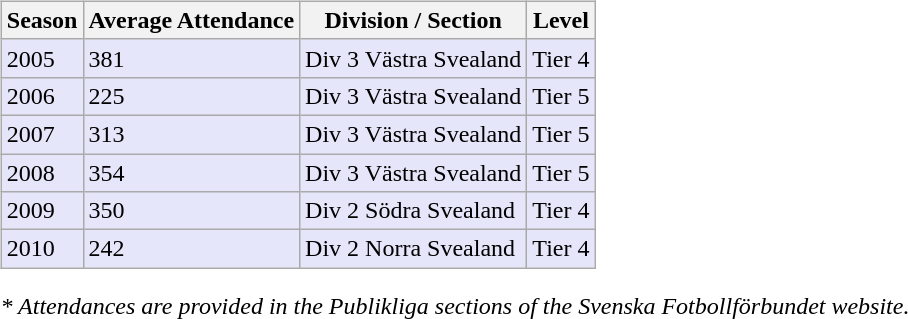<table>
<tr>
<td valign="top" width=0%><br><table class="wikitable">
<tr style="background:#f0f6fa;">
<th><strong>Season</strong></th>
<th><strong>Average Attendance</strong></th>
<th><strong>Division / Section</strong></th>
<th><strong>Level</strong></th>
</tr>
<tr>
<td style="background:#E6E6FA;">2005</td>
<td style="background:#E6E6FA;">381</td>
<td style="background:#E6E6FA;">Div 3 Västra Svealand</td>
<td style="background:#E6E6FA;">Tier 4</td>
</tr>
<tr>
<td style="background:#E6E6FA;">2006</td>
<td style="background:#E6E6FA;">225</td>
<td style="background:#E6E6FA;">Div 3 Västra Svealand</td>
<td style="background:#E6E6FA;">Tier 5</td>
</tr>
<tr>
<td style="background:#E6E6FA;">2007</td>
<td style="background:#E6E6FA;">313</td>
<td style="background:#E6E6FA;">Div 3 Västra Svealand</td>
<td style="background:#E6E6FA;">Tier 5</td>
</tr>
<tr>
<td style="background:#E6E6FA;">2008</td>
<td style="background:#E6E6FA;">354</td>
<td style="background:#E6E6FA;">Div 3 Västra Svealand</td>
<td style="background:#E6E6FA;">Tier 5</td>
</tr>
<tr>
<td style="background:#E6E6FA;">2009</td>
<td style="background:#E6E6FA;">350</td>
<td style="background:#E6E6FA;">Div 2 Södra Svealand</td>
<td style="background:#E6E6FA;">Tier 4</td>
</tr>
<tr>
<td style="background:#E6E6FA;">2010</td>
<td style="background:#E6E6FA;">242</td>
<td style="background:#E6E6FA;">Div 2 Norra Svealand</td>
<td style="background:#E6E6FA;">Tier 4</td>
</tr>
</table>
<em>* Attendances are provided in the Publikliga sections of the Svenska Fotbollförbundet website.</em> </td>
</tr>
</table>
